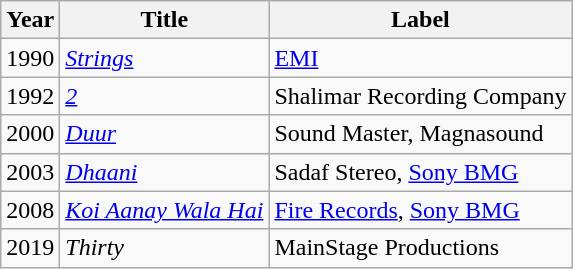<table class="wikitable">
<tr>
<th>Year</th>
<th>Title</th>
<th>Label</th>
</tr>
<tr>
<td>1990</td>
<td><em><a href='#'>Strings</a></em></td>
<td><a href='#'>EMI</a></td>
</tr>
<tr>
<td>1992</td>
<td><em><a href='#'>2</a></em></td>
<td>Shalimar Recording Company</td>
</tr>
<tr>
<td>2000</td>
<td><em><a href='#'>Duur</a></em></td>
<td>Sound Master, Magnasound</td>
</tr>
<tr>
<td>2003</td>
<td><em><a href='#'>Dhaani</a></em></td>
<td>Sadaf Stereo, <a href='#'>Sony BMG</a></td>
</tr>
<tr>
<td>2008</td>
<td><em><a href='#'>Koi Aanay Wala Hai</a></em></td>
<td><a href='#'>Fire Records</a>, <a href='#'>Sony BMG</a></td>
</tr>
<tr>
<td>2019</td>
<td><em>Thirty</em></td>
<td>MainStage Productions</td>
</tr>
</table>
